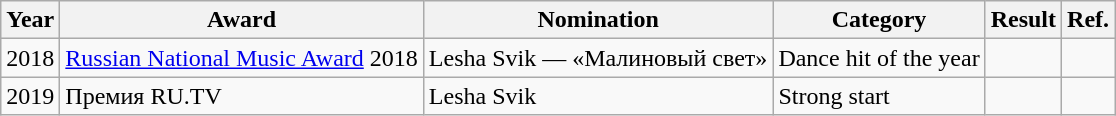<table class="wikitable">
<tr>
<th>Year</th>
<th>Award</th>
<th>Nomination</th>
<th>Category</th>
<th>Result</th>
<th>Ref.</th>
</tr>
<tr>
<td rowspan="1" align="center">2018</td>
<td><a href='#'>Russian National Music Award</a> 2018</td>
<td rowspan="1">Lesha Svik — «Малиновый свет»</td>
<td>Dance hit of the year</td>
<td></td>
<td></td>
</tr>
<tr>
<td rowspan="1">2019</td>
<td>Премия RU.TV</td>
<td rowspan="1">Lesha Svik</td>
<td>Strong start</td>
<td></td>
<td></td>
</tr>
</table>
